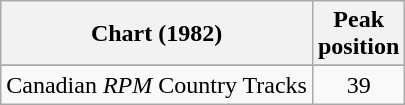<table class="wikitable sortable">
<tr>
<th align="left">Chart (1982)</th>
<th align="center">Peak<br>position</th>
</tr>
<tr>
</tr>
<tr>
<td align="left">Canadian <em>RPM</em> Country Tracks</td>
<td align="center">39</td>
</tr>
</table>
